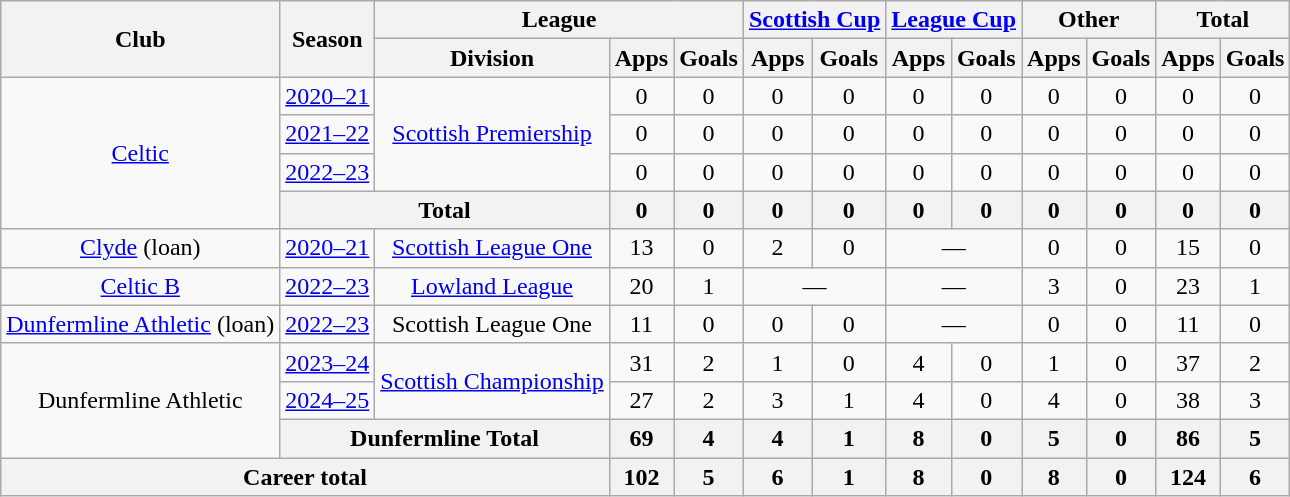<table class="wikitable" style="text-align:center">
<tr>
<th rowspan=2>Club</th>
<th rowspan=2>Season</th>
<th colspan=3>League</th>
<th colspan=2><a href='#'>Scottish Cup</a></th>
<th colspan=2><a href='#'>League Cup</a></th>
<th colspan=2>Other</th>
<th colspan=2>Total</th>
</tr>
<tr>
<th>Division</th>
<th>Apps</th>
<th>Goals</th>
<th>Apps</th>
<th>Goals</th>
<th>Apps</th>
<th>Goals</th>
<th>Apps</th>
<th>Goals</th>
<th>Apps</th>
<th>Goals</th>
</tr>
<tr>
<td rowspan="4"><a href='#'>Celtic</a></td>
<td><a href='#'>2020–21</a></td>
<td rowspan="3"><a href='#'>Scottish Premiership</a></td>
<td>0</td>
<td>0</td>
<td>0</td>
<td>0</td>
<td>0</td>
<td>0</td>
<td>0</td>
<td>0</td>
<td>0</td>
<td>0</td>
</tr>
<tr>
<td><a href='#'>2021–22</a></td>
<td>0</td>
<td>0</td>
<td>0</td>
<td>0</td>
<td>0</td>
<td>0</td>
<td>0</td>
<td>0</td>
<td>0</td>
<td>0</td>
</tr>
<tr>
<td><a href='#'>2022–23</a></td>
<td>0</td>
<td>0</td>
<td>0</td>
<td>0</td>
<td>0</td>
<td>0</td>
<td>0</td>
<td>0</td>
<td>0</td>
<td>0</td>
</tr>
<tr>
<th colspan=2>Total</th>
<th>0</th>
<th>0</th>
<th>0</th>
<th>0</th>
<th>0</th>
<th>0</th>
<th>0</th>
<th>0</th>
<th>0</th>
<th>0</th>
</tr>
<tr>
<td><a href='#'>Clyde</a> (loan)</td>
<td><a href='#'>2020–21</a></td>
<td><a href='#'>Scottish League One</a></td>
<td>13</td>
<td>0</td>
<td>2</td>
<td>0</td>
<td colspan=2>—</td>
<td>0</td>
<td>0</td>
<td>15</td>
<td>0</td>
</tr>
<tr>
<td><a href='#'>Celtic B</a></td>
<td><a href='#'>2022–23</a></td>
<td><a href='#'>Lowland League</a></td>
<td>20</td>
<td>1</td>
<td colspan=2>—</td>
<td colspan=2>—</td>
<td>3</td>
<td>0</td>
<td>23</td>
<td>1</td>
</tr>
<tr>
<td><a href='#'>Dunfermline Athletic</a> (loan)</td>
<td><a href='#'>2022–23</a></td>
<td>Scottish League One</td>
<td>11</td>
<td>0</td>
<td>0</td>
<td>0</td>
<td colspan=2>—</td>
<td>0</td>
<td>0</td>
<td>11</td>
<td>0</td>
</tr>
<tr>
<td rowspan="3">Dunfermline Athletic</td>
<td><a href='#'>2023–24</a></td>
<td rowspan="2"><a href='#'>Scottish Championship</a></td>
<td>31</td>
<td>2</td>
<td>1</td>
<td>0</td>
<td>4</td>
<td>0</td>
<td>1</td>
<td>0</td>
<td>37</td>
<td>2</td>
</tr>
<tr>
<td><a href='#'>2024–25</a></td>
<td>27</td>
<td>2</td>
<td>3</td>
<td>1</td>
<td>4</td>
<td>0</td>
<td>4</td>
<td>0</td>
<td>38</td>
<td>3</td>
</tr>
<tr>
<th colspan="2">Dunfermline Total</th>
<th>69</th>
<th>4</th>
<th>4</th>
<th>1</th>
<th>8</th>
<th>0</th>
<th>5</th>
<th>0</th>
<th>86</th>
<th>5</th>
</tr>
<tr>
<th colspan="3">Career total</th>
<th>102</th>
<th>5</th>
<th>6</th>
<th>1</th>
<th>8</th>
<th>0</th>
<th>8</th>
<th>0</th>
<th>124</th>
<th>6</th>
</tr>
</table>
